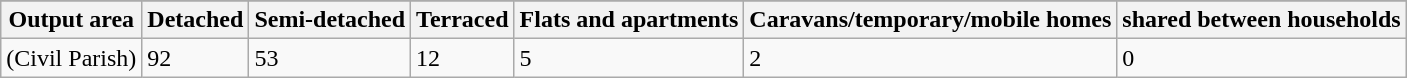<table class="wikitable">
<tr>
</tr>
<tr>
<th>Output area</th>
<th>Detached</th>
<th>Semi-detached</th>
<th>Terraced</th>
<th>Flats and apartments</th>
<th>Caravans/temporary/mobile homes</th>
<th>shared between households</th>
</tr>
<tr>
<td>(Civil Parish)</td>
<td>92</td>
<td>53</td>
<td>12</td>
<td>5</td>
<td>2</td>
<td>0</td>
</tr>
</table>
